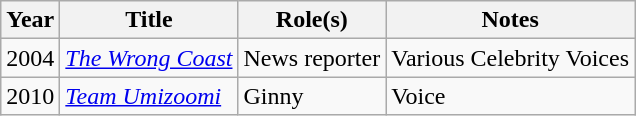<table class="wikitable sortable">
<tr>
<th>Year</th>
<th>Title</th>
<th>Role(s)</th>
<th class="unsortable">Notes</th>
</tr>
<tr>
<td>2004</td>
<td><em><a href='#'>The Wrong Coast</a></em></td>
<td>News reporter</td>
<td>Various Celebrity Voices</td>
</tr>
<tr>
<td>2010</td>
<td><em><a href='#'>Team Umizoomi</a></em></td>
<td>Ginny</td>
<td>Voice</td>
</tr>
</table>
